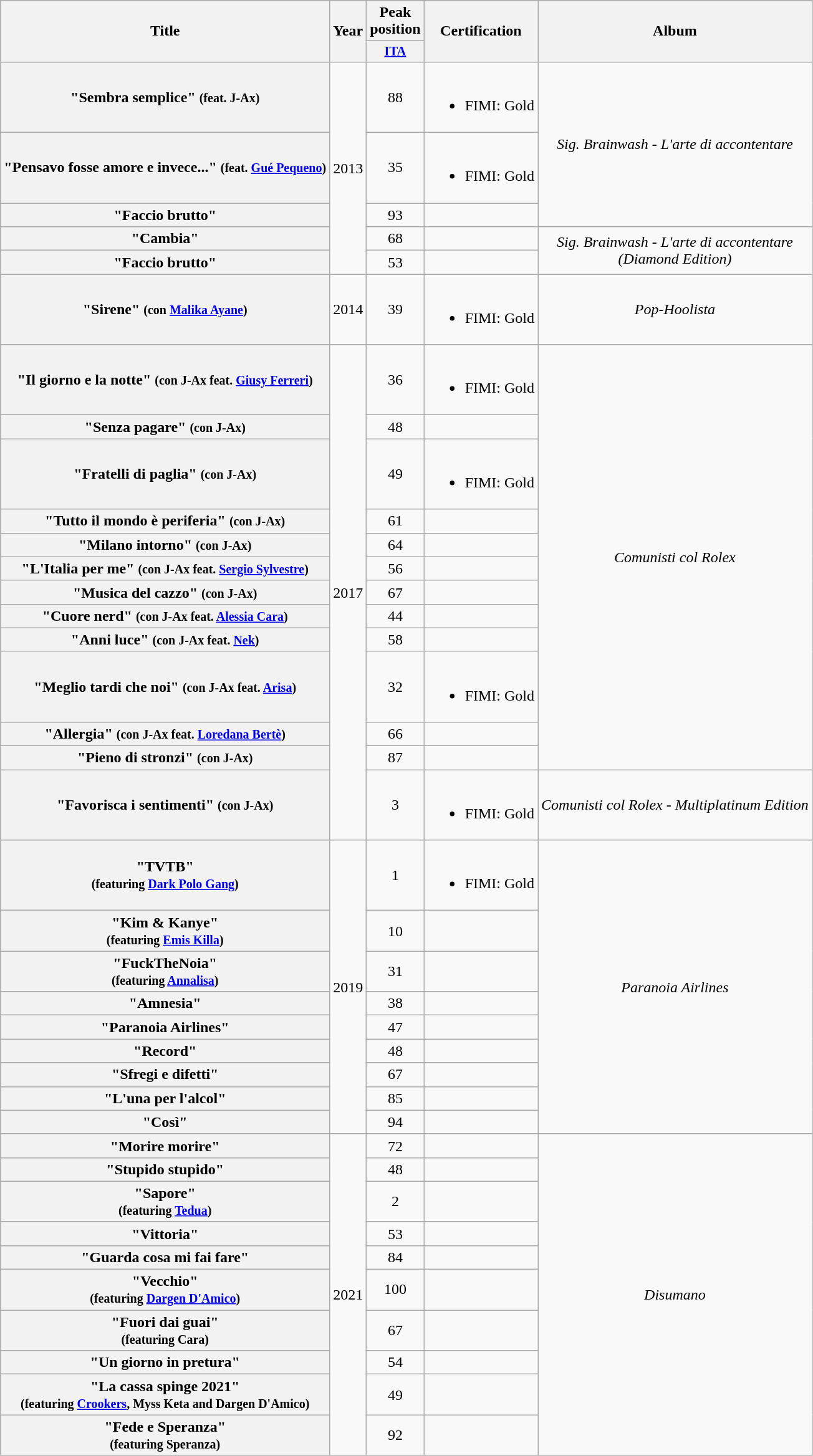<table class="wikitable plainrowheaders" style="text-align:center">
<tr>
<th rowspan="2">Title</th>
<th rowspan="2">Year</th>
<th colspan="1">Peak<br>position</th>
<th rowspan="2">Certification</th>
<th rowspan="2">Album</th>
</tr>
<tr>
<th scope="col" style="width:35px;font-size:85%;"><a href='#'>ITA</a><br></th>
</tr>
<tr>
<th scope="row">"Sembra semplice" <small>(feat. J-Ax)</small></th>
<td rowspan="5">2013</td>
<td>88</td>
<td align="left"><br><ul><li>FIMI: Gold</li></ul></td>
<td rowspan="3"><em>Sig. Brainwash - L'arte di accontentare</em></td>
</tr>
<tr>
<th scope="row">"Pensavo fosse amore e invece..." <small>(feat. <a href='#'>Gué Pequeno</a>)</small></th>
<td>35</td>
<td align="left"><br><ul><li>FIMI: Gold</li></ul></td>
</tr>
<tr>
<th scope="row">"Faccio brutto"</th>
<td>93</td>
<td align="left"></td>
</tr>
<tr>
<th scope="row">"Cambia"</th>
<td>68</td>
<td align="left"></td>
<td rowspan="2"><em>Sig. Brainwash - L'arte di accontentare<br>(Diamond Edition)</em></td>
</tr>
<tr>
<th scope="row">"Faccio brutto"</th>
<td>53</td>
<td align="left"></td>
</tr>
<tr>
<th scope="row">"Sirene" <small>(con <a href='#'>Malika Ayane</a>)</small></th>
<td>2014</td>
<td>39</td>
<td align="left"><br><ul><li>FIMI: Gold</li></ul></td>
<td><em>Pop-Hoolista</em></td>
</tr>
<tr>
<th scope="row">"Il giorno e la notte" <small>(con J-Ax feat. <a href='#'>Giusy Ferreri</a>)</small></th>
<td rowspan="13">2017</td>
<td>36</td>
<td align="left"><br><ul><li>FIMI: Gold</li></ul></td>
<td rowspan="12"><em>Comunisti col Rolex</em></td>
</tr>
<tr>
<th scope="row">"Senza pagare" <small>(con J-Ax)</small></th>
<td>48</td>
<td align="left"></td>
</tr>
<tr>
<th scope="row">"Fratelli di paglia" <small>(con J-Ax)</small></th>
<td>49</td>
<td align="left"><br><ul><li>FIMI: Gold</li></ul></td>
</tr>
<tr>
<th scope="row">"Tutto il mondo è periferia" <small>(con J-Ax)</small></th>
<td>61</td>
<td align="left"></td>
</tr>
<tr>
<th scope="row">"Milano intorno" <small>(con J-Ax)</small></th>
<td>64</td>
<td align="left"></td>
</tr>
<tr>
<th scope="row">"L'Italia per me" <small>(con J-Ax feat. <a href='#'>Sergio Sylvestre</a>)</small></th>
<td>56</td>
<td align="left"></td>
</tr>
<tr>
<th scope="row">"Musica del cazzo" <small>(con J-Ax)</small></th>
<td>67</td>
<td align="left"></td>
</tr>
<tr>
<th scope="row">"Cuore nerd" <small>(con J-Ax feat. <a href='#'>Alessia Cara</a>)</small></th>
<td>44</td>
<td align="left"></td>
</tr>
<tr>
<th scope="row">"Anni luce" <small>(con J-Ax feat. <a href='#'>Nek</a>)</small></th>
<td>58</td>
<td align="left"></td>
</tr>
<tr>
<th scope="row">"Meglio tardi che noi" <small>(con J-Ax feat. <a href='#'>Arisa</a>)</small></th>
<td>32</td>
<td align="left"><br><ul><li>FIMI: Gold</li></ul></td>
</tr>
<tr>
<th scope="row">"Allergia" <small>(con J-Ax feat. <a href='#'>Loredana Bertè</a>)</small></th>
<td>66</td>
<td align="left"></td>
</tr>
<tr>
<th scope="row">"Pieno di stronzi" <small>(con J-Ax)</small></th>
<td>87</td>
<td align="left"></td>
</tr>
<tr>
<th scope="row">"Favorisca i sentimenti" <small>(con J-Ax)</small></th>
<td>3</td>
<td align="left"><br><ul><li>FIMI: Gold</li></ul></td>
<td><em>Comunisti col Rolex - Multiplatinum Edition</em></td>
</tr>
<tr>
<th scope="row">"TVTB"<br><small>(featuring <a href='#'>Dark Polo Gang</a>)</small></th>
<td rowspan="9">2019</td>
<td>1</td>
<td><br><ul><li>FIMI: Gold</li></ul></td>
<td rowspan="9"><em>Paranoia Airlines</em></td>
</tr>
<tr>
<th scope="row">"Kim & Kanye"<br><small>(featuring <a href='#'>Emis Killa</a>)</small></th>
<td>10</td>
<td></td>
</tr>
<tr>
<th scope="row">"FuckTheNoia"<br><small>(featuring <a href='#'>Annalisa</a>)</small></th>
<td>31</td>
<td></td>
</tr>
<tr>
<th scope="row">"Amnesia"</th>
<td>38</td>
<td></td>
</tr>
<tr>
<th scope="row">"Paranoia Airlines"</th>
<td>47</td>
<td></td>
</tr>
<tr>
<th scope="row">"Record"</th>
<td>48</td>
<td></td>
</tr>
<tr>
<th scope="row">"Sfregi e difetti"</th>
<td>67</td>
<td></td>
</tr>
<tr>
<th scope="row">"L'una per l'alcol"</th>
<td>85</td>
<td></td>
</tr>
<tr>
<th scope="row">"Così"</th>
<td>94</td>
<td></td>
</tr>
<tr>
<th scope="row">"Morire morire"</th>
<td rowspan="10">2021</td>
<td>72</td>
<td></td>
<td rowspan="10"><em>Disumano</em></td>
</tr>
<tr>
<th scope="row">"Stupido stupido"</th>
<td>48</td>
<td></td>
</tr>
<tr>
<th scope="row">"Sapore"<br><small>(featuring <a href='#'>Tedua</a>)</small></th>
<td>2<br></td>
<td></td>
</tr>
<tr>
<th scope="row">"Vittoria"</th>
<td>53</td>
<td></td>
</tr>
<tr>
<th scope="row">"Guarda cosa mi fai fare"</th>
<td>84</td>
<td></td>
</tr>
<tr>
<th scope="row">"Vecchio"<br><small>(featuring <a href='#'>Dargen D'Amico</a>)</small></th>
<td>100</td>
<td></td>
</tr>
<tr>
<th scope="row">"Fuori dai guai"<br><small>(featuring Cara)</small></th>
<td>67</td>
<td></td>
</tr>
<tr>
<th scope="row">"Un giorno in pretura"</th>
<td>54</td>
<td></td>
</tr>
<tr>
<th scope="row">"La cassa spinge 2021"<br><small>(featuring <a href='#'>Crookers</a>, Myss Keta and Dargen D'Amico)</small></th>
<td>49</td>
<td></td>
</tr>
<tr>
<th scope="row">"Fede e Speranza"<br><small>(featuring Speranza)</small></th>
<td>92</td>
<td></td>
</tr>
</table>
